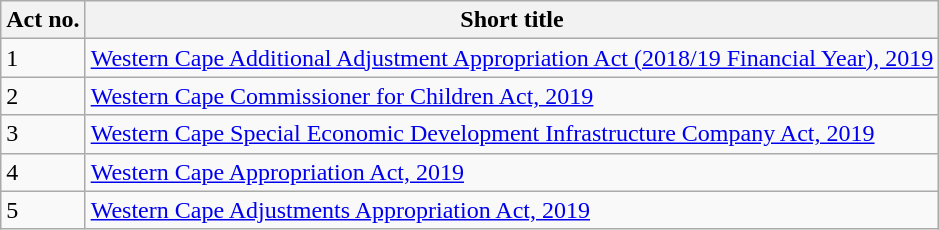<table class=wikitable sortable>
<tr>
<th>Act no.</th>
<th>Short title</th>
</tr>
<tr>
<td>1</td>
<td><a href='#'>Western Cape Additional Adjustment Appropriation Act (2018/19 Financial Year), 2019</a></td>
</tr>
<tr>
<td>2</td>
<td><a href='#'>Western Cape Commissioner for Children Act, 2019</a></td>
</tr>
<tr>
<td>3</td>
<td><a href='#'>Western Cape Special Economic Development Infrastructure Company Act, 2019</a></td>
</tr>
<tr>
<td>4</td>
<td><a href='#'>Western Cape Appropriation Act, 2019</a></td>
</tr>
<tr>
<td>5</td>
<td><a href='#'>Western Cape Adjustments Appropriation Act, 2019</a></td>
</tr>
</table>
